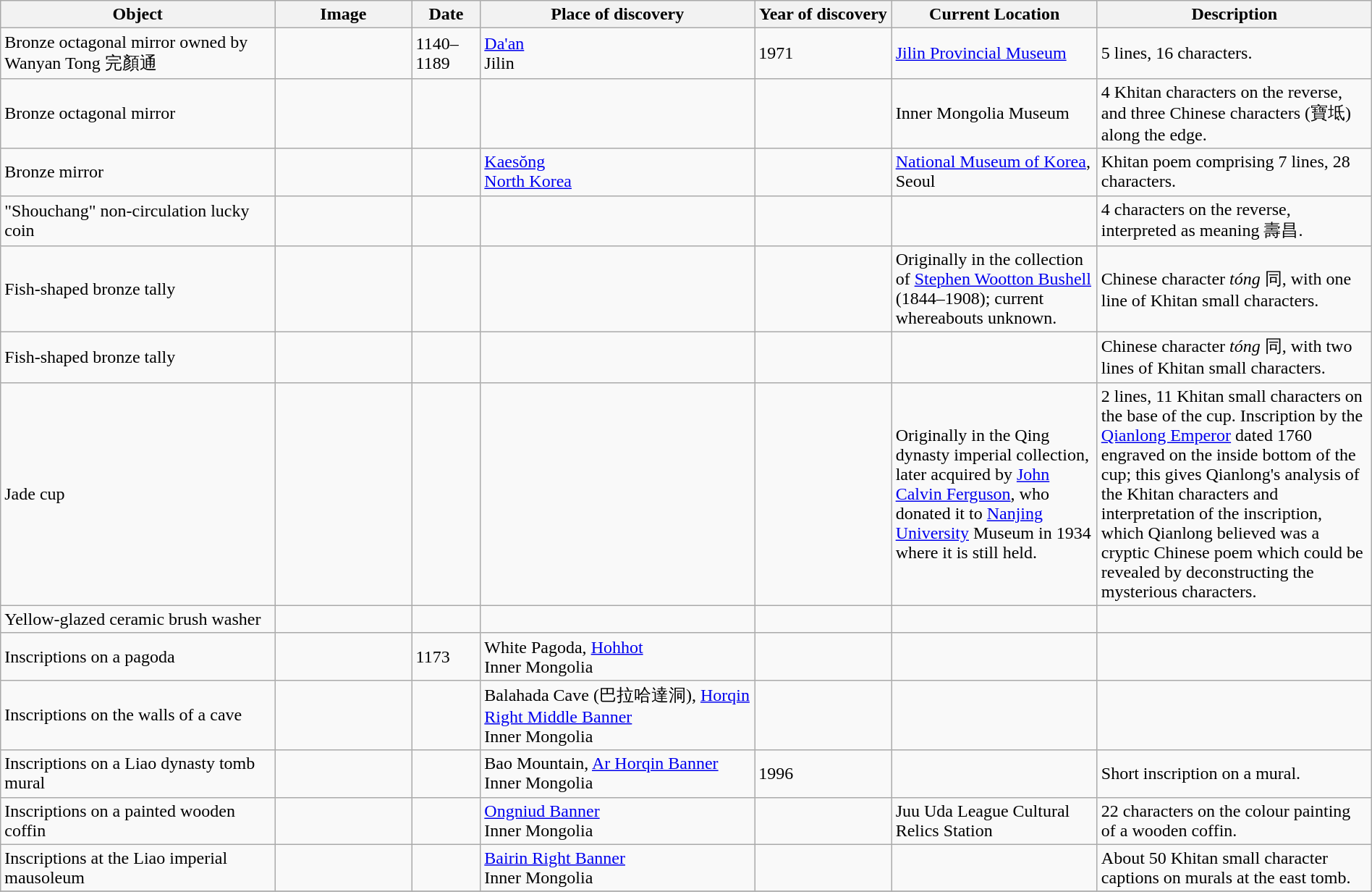<table class="wikitable sortable" style="width: 100%">
<tr>
<th width="20%">Object</th>
<th width="10%">Image</th>
<th width="5%">Date</th>
<th width="20%">Place of discovery</th>
<th width="10%">Year of discovery</th>
<th width="15%">Current Location</th>
<th class="unsortable" width="20%">Description</th>
</tr>
<tr>
<td>Bronze octagonal mirror owned by Wanyan Tong 完顏通</td>
<td></td>
<td>1140–1189</td>
<td><a href='#'>Da'an</a><br>Jilin<br><small></small></td>
<td>1971</td>
<td><a href='#'>Jilin Provincial Museum</a></td>
<td>5 lines, 16 characters.</td>
</tr>
<tr>
<td>Bronze octagonal mirror</td>
<td></td>
<td></td>
<td></td>
<td></td>
<td>Inner Mongolia Museum</td>
<td>4 Khitan characters on the reverse, and three Chinese characters (寶坻) along the edge.</td>
</tr>
<tr>
<td>Bronze mirror</td>
<td></td>
<td></td>
<td><a href='#'>Kaesŏng</a><br><a href='#'>North Korea</a><br><small></small></td>
<td></td>
<td><a href='#'>National Museum of Korea</a>, Seoul</td>
<td>Khitan poem comprising 7 lines, 28 characters.</td>
</tr>
<tr>
<td>"Shouchang" non-circulation lucky coin</td>
<td></td>
<td></td>
<td></td>
<td></td>
<td></td>
<td>4 characters on the reverse, interpreted as meaning 壽昌.</td>
</tr>
<tr>
<td>Fish-shaped bronze tally</td>
<td></td>
<td></td>
<td></td>
<td></td>
<td>Originally in the collection of <a href='#'>Stephen Wootton Bushell</a> (1844–1908); current whereabouts unknown.</td>
<td>Chinese character <em>tóng</em> 同, with one line of Khitan small characters.</td>
</tr>
<tr>
<td>Fish-shaped bronze tally</td>
<td></td>
<td></td>
<td></td>
<td></td>
<td></td>
<td>Chinese character <em>tóng</em> 同, with two lines of Khitan small characters.</td>
</tr>
<tr>
<td>Jade cup</td>
<td></td>
<td></td>
<td></td>
<td></td>
<td>Originally in the Qing dynasty imperial collection, later acquired by <a href='#'>John Calvin Ferguson</a>, who donated it to <a href='#'>Nanjing University</a> Museum in 1934 where it is still held.</td>
<td>2 lines, 11 Khitan small characters on the base of the cup. Inscription by the <a href='#'>Qianlong Emperor</a> dated 1760 engraved on the inside bottom of the cup; this gives Qianlong's analysis of the Khitan characters and interpretation of the inscription, which Qianlong believed was a cryptic Chinese poem which could be revealed by deconstructing the mysterious characters.</td>
</tr>
<tr>
<td>Yellow-glazed ceramic brush washer</td>
<td></td>
<td></td>
<td></td>
<td></td>
<td></td>
<td></td>
</tr>
<tr>
<td>Inscriptions on a pagoda</td>
<td></td>
<td>1173</td>
<td>White Pagoda, <a href='#'>Hohhot</a><br>Inner Mongolia<br><small></small></td>
<td></td>
<td></td>
<td></td>
</tr>
<tr>
<td>Inscriptions on the walls of a cave</td>
<td></td>
<td></td>
<td>Balahada Cave (巴拉哈達洞), <a href='#'>Horqin Right Middle Banner</a><br>Inner Mongolia</td>
<td></td>
<td></td>
<td></td>
</tr>
<tr>
<td>Inscriptions on a Liao dynasty tomb mural</td>
<td></td>
<td></td>
<td>Bao Mountain, <a href='#'>Ar Horqin Banner</a><br>Inner Mongolia<br><small></small></td>
<td>1996</td>
<td></td>
<td>Short inscription on a mural.</td>
</tr>
<tr>
<td>Inscriptions on a painted wooden coffin</td>
<td></td>
<td></td>
<td><a href='#'>Ongniud Banner</a><br>Inner Mongolia<br><small></small></td>
<td></td>
<td>Juu Uda League Cultural Relics Station</td>
<td>22 characters on the colour painting of a wooden coffin.</td>
</tr>
<tr>
<td>Inscriptions at the Liao imperial mausoleum</td>
<td></td>
<td></td>
<td><a href='#'>Bairin Right Banner</a><br>Inner Mongolia<br><small></small></td>
<td></td>
<td></td>
<td>About 50 Khitan small character captions on murals at the east tomb.</td>
</tr>
<tr>
</tr>
</table>
